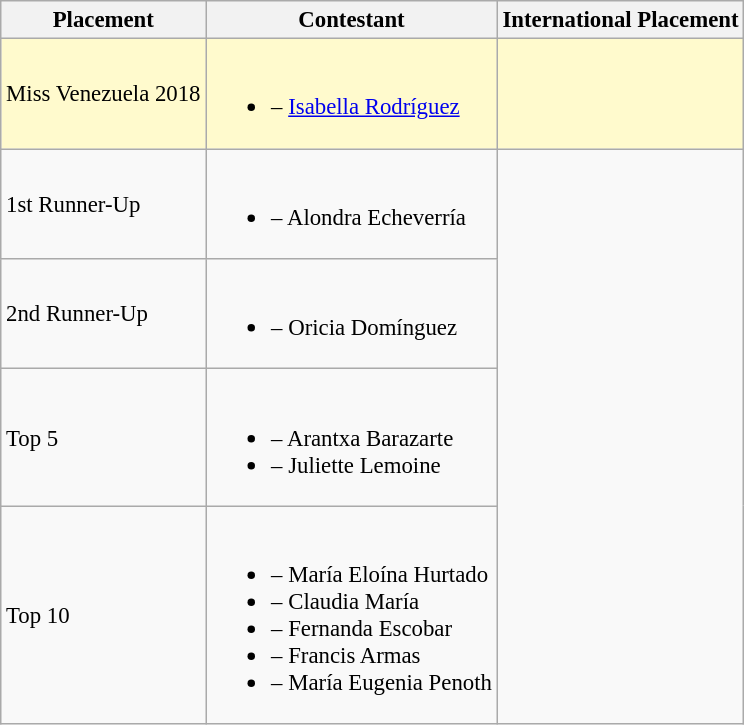<table class="wikitable sortable" style="font-size: 95%;">
<tr>
<th>Placement</th>
<th>Contestant</th>
<th>International Placement</th>
</tr>
<tr style="background:#FFFACD;">
<td>Miss Venezuela 2018</td>
<td><br><ul><li> – <a href='#'>Isabella Rodríguez</a></li></ul></td>
<td></td>
</tr>
<tr>
<td>1st Runner-Up</td>
<td><br><ul><li> – Alondra Echeverría</li></ul></td>
</tr>
<tr>
<td>2nd Runner-Up</td>
<td><br><ul><li> – Oricia Domínguez</li></ul></td>
</tr>
<tr>
<td>Top 5</td>
<td><br><ul><li> – Arantxa Barazarte</li><li> – Juliette Lemoine</li></ul></td>
</tr>
<tr>
<td>Top 10</td>
<td><br><ul><li> – María Eloína Hurtado</li><li> – Claudia María</li><li> – Fernanda Escobar</li><li> – Francis Armas</li><li> – María Eugenia Penoth</li></ul></td>
</tr>
</table>
